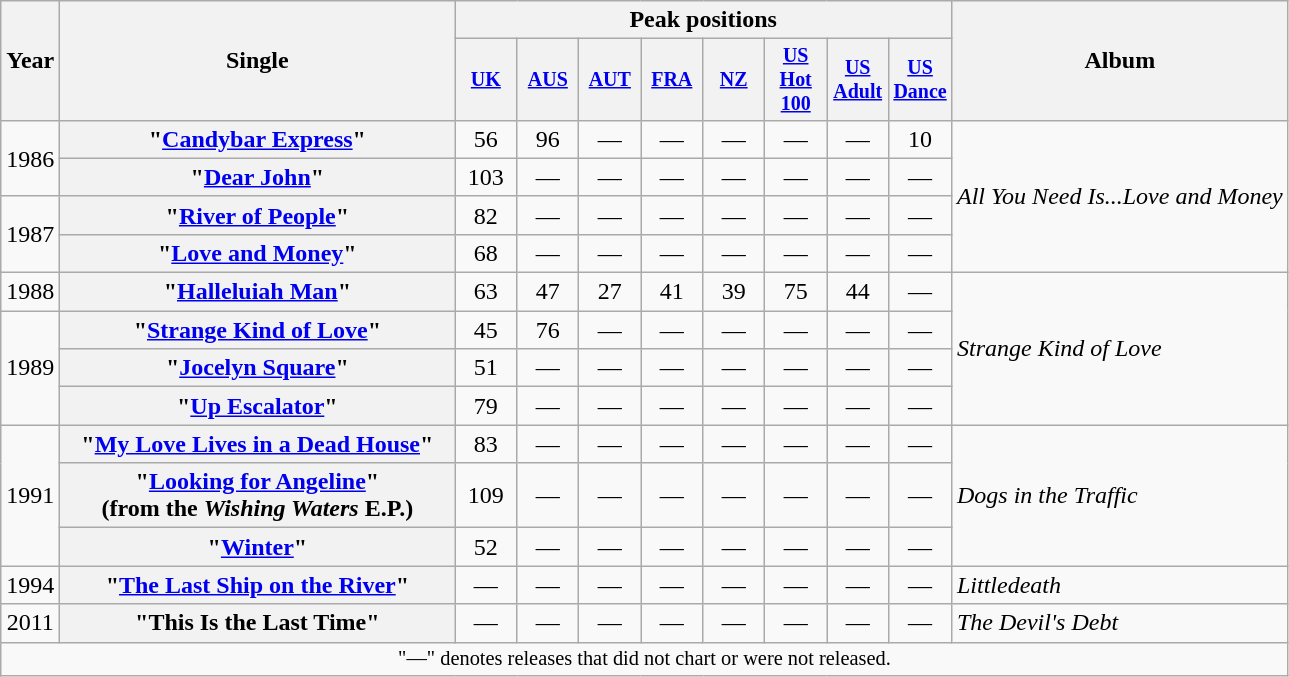<table class="wikitable plainrowheaders" style="text-align:center;">
<tr>
<th rowspan="2">Year</th>
<th rowspan="2" style="width:16em;">Single</th>
<th colspan="8">Peak positions</th>
<th rowspan="2">Album</th>
</tr>
<tr style="font-size:smaller;">
<th style="width:35px;"><a href='#'>UK</a><br></th>
<th style="width:35px;"><a href='#'>AUS</a><br></th>
<th style="width:35px;"><a href='#'>AUT</a><br></th>
<th style="width:35px;"><a href='#'>FRA</a><br></th>
<th style="width:35px;"><a href='#'>NZ</a><br></th>
<th style="width:35px;"><a href='#'>US<br>Hot 100</a><br></th>
<th style="width:35px;"><a href='#'>US<br>Adult</a><br></th>
<th style="width:35px;"><a href='#'>US<br>Dance</a><br></th>
</tr>
<tr>
<td rowspan="2">1986</td>
<th scope="row">"<a href='#'>Candybar Express</a>"</th>
<td>56</td>
<td>96</td>
<td>—</td>
<td>—</td>
<td>—</td>
<td>—</td>
<td>—</td>
<td>10</td>
<td style="text-align:left;" rowspan="4"><em>All You Need Is...Love and Money</em></td>
</tr>
<tr>
<th scope="row">"<a href='#'>Dear John</a>"</th>
<td>103</td>
<td>—</td>
<td>—</td>
<td>—</td>
<td>—</td>
<td>—</td>
<td>—</td>
<td>—</td>
</tr>
<tr>
<td rowspan="2">1987</td>
<th scope="row">"<a href='#'>River of People</a>"</th>
<td>82</td>
<td>—</td>
<td>—</td>
<td>—</td>
<td>—</td>
<td>—</td>
<td>—</td>
<td>—</td>
</tr>
<tr>
<th scope="row">"<a href='#'>Love and Money</a>"</th>
<td>68</td>
<td>—</td>
<td>—</td>
<td>—</td>
<td>—</td>
<td>—</td>
<td>—</td>
<td>—</td>
</tr>
<tr>
<td>1988</td>
<th scope="row">"<a href='#'>Halleluiah Man</a>"</th>
<td>63</td>
<td>47</td>
<td>27</td>
<td>41</td>
<td>39</td>
<td>75</td>
<td>44</td>
<td>—</td>
<td style="text-align:left;" rowspan="4"><em>Strange Kind of Love</em></td>
</tr>
<tr>
<td rowspan="3">1989</td>
<th scope="row">"<a href='#'>Strange Kind of Love</a>"</th>
<td>45</td>
<td>76</td>
<td>—</td>
<td>—</td>
<td>—</td>
<td>—</td>
<td>—</td>
<td>—</td>
</tr>
<tr>
<th scope="row">"<a href='#'>Jocelyn Square</a>"</th>
<td>51</td>
<td>—</td>
<td>—</td>
<td>—</td>
<td>—</td>
<td>—</td>
<td>—</td>
<td>—</td>
</tr>
<tr>
<th scope="row">"<a href='#'>Up Escalator</a>"</th>
<td>79</td>
<td>—</td>
<td>—</td>
<td>—</td>
<td>—</td>
<td>—</td>
<td>—</td>
<td>—</td>
</tr>
<tr>
<td rowspan="3">1991</td>
<th scope="row">"<a href='#'>My Love Lives in a Dead House</a>"</th>
<td>83</td>
<td>—</td>
<td>—</td>
<td>—</td>
<td>—</td>
<td>—</td>
<td>—</td>
<td>—</td>
<td style="text-align:left;" rowspan="3"><em>Dogs in the Traffic</em></td>
</tr>
<tr>
<th scope="row">"<a href='#'>Looking for Angeline</a>"<br>(from the <em>Wishing Waters</em> E.P.)</th>
<td>109</td>
<td>—</td>
<td>—</td>
<td>—</td>
<td>—</td>
<td>—</td>
<td>—</td>
<td>—</td>
</tr>
<tr>
<th scope="row">"<a href='#'>Winter</a>"</th>
<td>52</td>
<td>—</td>
<td>—</td>
<td>—</td>
<td>—</td>
<td>—</td>
<td>—</td>
<td>—</td>
</tr>
<tr>
<td>1994</td>
<th scope="row">"<a href='#'>The Last Ship on the River</a>"</th>
<td>—</td>
<td>—</td>
<td>—</td>
<td>—</td>
<td>—</td>
<td>—</td>
<td>—</td>
<td>—</td>
<td style="text-align:left;"><em>Littledeath</em></td>
</tr>
<tr>
<td>2011</td>
<th scope="row">"This Is the Last Time"</th>
<td>—</td>
<td>—</td>
<td>—</td>
<td>—</td>
<td>—</td>
<td>—</td>
<td>—</td>
<td>—</td>
<td style="text-align:left;"><em>The Devil's Debt</em></td>
</tr>
<tr>
<td colspan="12" style="text-align:center; font-size:85%">"—" denotes releases that did not chart or were not released.</td>
</tr>
</table>
